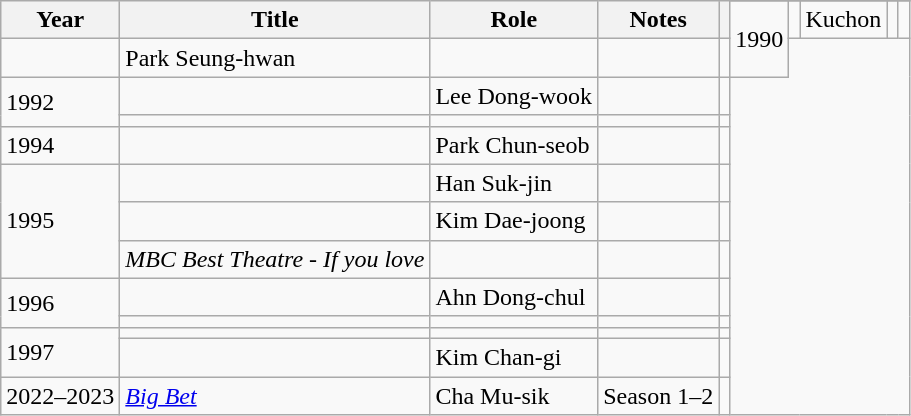<table class="wikitable sortable plainrowheaders" style="clear:none; font-size:100%; padding:0 auto">
<tr>
<th rowspan="2" scope="col">Year</th>
<th rowspan="2" scope="col">Title</th>
<th rowspan="2" scope="col">Role</th>
<th rowspan="2" scope="col" class="unsortable">Notes</th>
<th rowspan="2" scope="col" class="unsortable"></th>
</tr>
<tr>
<td rowspan="2">1990</td>
<td><em> </em></td>
<td>Kuchon</td>
<td></td>
<td></td>
</tr>
<tr>
<td><em></em></td>
<td>Park Seung-hwan</td>
<td></td>
<td></td>
</tr>
<tr>
<td rowspan=2>1992</td>
<td><em></em></td>
<td>Lee Dong-wook</td>
<td></td>
<td></td>
</tr>
<tr>
<td><em></em></td>
<td></td>
<td></td>
<td></td>
</tr>
<tr>
<td>1994</td>
<td><em></em></td>
<td>Park Chun-seob</td>
<td></td>
<td></td>
</tr>
<tr>
<td rowspan=3>1995</td>
<td><em></em></td>
<td>Han Suk-jin</td>
<td></td>
<td></td>
</tr>
<tr>
<td><em></em></td>
<td>Kim Dae-joong</td>
<td></td>
<td></td>
</tr>
<tr>
<td><em>MBC Best Theatre - If you love</em></td>
<td></td>
<td></td>
<td></td>
</tr>
<tr>
<td rowspan=2>1996</td>
<td><em></em></td>
<td>Ahn Dong-chul</td>
<td></td>
<td></td>
</tr>
<tr>
<td><em></em></td>
<td></td>
<td></td>
<td></td>
</tr>
<tr>
<td rowspan=2>1997</td>
<td><em></em></td>
<td></td>
<td></td>
<td></td>
</tr>
<tr>
<td><em></em></td>
<td>Kim Chan-gi</td>
<td></td>
<td></td>
</tr>
<tr>
<td>2022–2023</td>
<td><em><a href='#'>Big Bet</a></em></td>
<td>Cha Mu-sik</td>
<td>Season 1–2</td>
<td style="text-align:center;"></td>
</tr>
</table>
